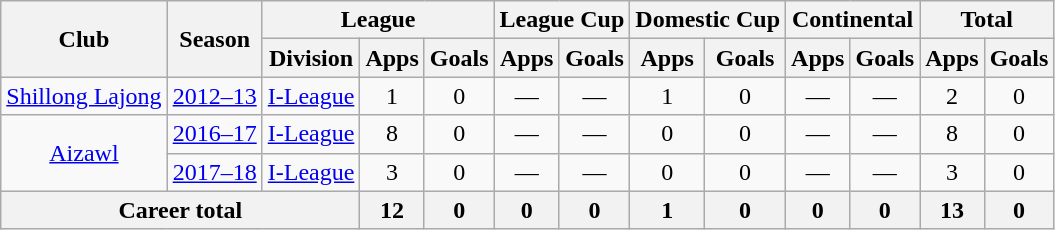<table class="wikitable" style="text-align: center;">
<tr>
<th rowspan="2">Club</th>
<th rowspan="2">Season</th>
<th colspan="3">League</th>
<th colspan="2">League Cup</th>
<th colspan="2">Domestic Cup</th>
<th colspan="2">Continental</th>
<th colspan="2">Total</th>
</tr>
<tr>
<th>Division</th>
<th>Apps</th>
<th>Goals</th>
<th>Apps</th>
<th>Goals</th>
<th>Apps</th>
<th>Goals</th>
<th>Apps</th>
<th>Goals</th>
<th>Apps</th>
<th>Goals</th>
</tr>
<tr>
<td rowspan="1"><a href='#'>Shillong Lajong</a></td>
<td><a href='#'>2012–13</a></td>
<td><a href='#'>I-League</a></td>
<td>1</td>
<td>0</td>
<td>—</td>
<td>—</td>
<td>1</td>
<td>0</td>
<td>—</td>
<td>—</td>
<td>2</td>
<td>0</td>
</tr>
<tr>
<td rowspan="2"><a href='#'>Aizawl</a></td>
<td><a href='#'>2016–17</a></td>
<td><a href='#'>I-League</a></td>
<td>8</td>
<td>0</td>
<td>—</td>
<td>—</td>
<td>0</td>
<td>0</td>
<td>—</td>
<td>—</td>
<td>8</td>
<td>0</td>
</tr>
<tr>
<td><a href='#'>2017–18</a></td>
<td><a href='#'>I-League</a></td>
<td>3</td>
<td>0</td>
<td>—</td>
<td>—</td>
<td>0</td>
<td>0</td>
<td>—</td>
<td>—</td>
<td>3</td>
<td>0</td>
</tr>
<tr>
<th colspan="3">Career total</th>
<th>12</th>
<th>0</th>
<th>0</th>
<th>0</th>
<th>1</th>
<th>0</th>
<th>0</th>
<th>0</th>
<th>13</th>
<th>0</th>
</tr>
</table>
